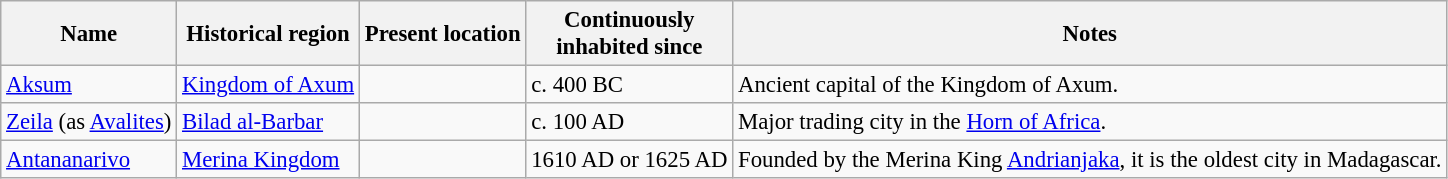<table class="wikitable sortable" style="font-size:95%">
<tr>
<th>Name</th>
<th>Historical region</th>
<th>Present location</th>
<th data-sort-type="number">Continuously<br>inhabited since</th>
<th class="unsortable">Notes</th>
</tr>
<tr>
<td><a href='#'>Aksum</a></td>
<td><a href='#'>Kingdom of Axum</a></td>
<td></td>
<td>c. 400 BC</td>
<td>Ancient capital of the Kingdom of Axum.</td>
</tr>
<tr>
<td><a href='#'>Zeila</a> (as <a href='#'>Avalites</a>)</td>
<td><a href='#'>Bilad al-Barbar</a></td>
<td></td>
<td>c. 100 AD</td>
<td>Major trading city in the <a href='#'>Horn of Africa</a>.</td>
</tr>
<tr>
<td><a href='#'>Antananarivo</a></td>
<td><a href='#'>Merina Kingdom</a></td>
<td></td>
<td>1610 AD or 1625 AD</td>
<td>Founded by the Merina King <a href='#'>Andrianjaka</a>, it is the oldest city in Madagascar.</td>
</tr>
</table>
